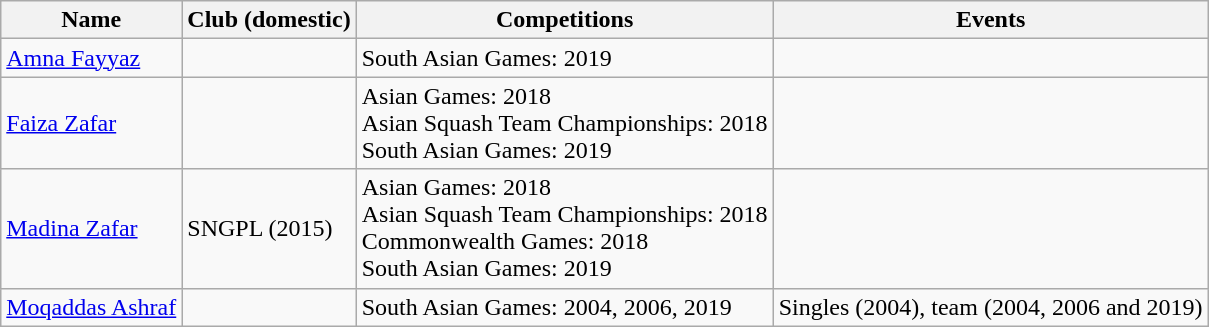<table class="wikitable sortable">
<tr>
<th>Name</th>
<th>Club (domestic)</th>
<th>Competitions</th>
<th>Events</th>
</tr>
<tr>
<td><a href='#'>Amna Fayyaz</a></td>
<td></td>
<td>South Asian Games: 2019</td>
<td></td>
</tr>
<tr>
<td><a href='#'>Faiza Zafar</a></td>
<td></td>
<td>Asian Games: 2018 <br>Asian Squash Team Championships: 2018 <br>South Asian Games: 2019</td>
<td></td>
</tr>
<tr>
<td><a href='#'>Madina Zafar</a></td>
<td>SNGPL (2015)</td>
<td>Asian Games: 2018 <br>Asian Squash Team Championships: 2018 <br>Commonwealth Games: 2018 <br>South Asian Games: 2019</td>
<td></td>
</tr>
<tr>
<td><a href='#'>Moqaddas Ashraf</a></td>
<td></td>
<td>South Asian Games: 2004, 2006, 2019</td>
<td>Singles (2004), team (2004, 2006 and 2019)</td>
</tr>
</table>
